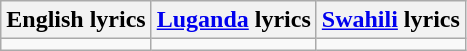<table class="wikitable">
<tr>
<th>English lyrics</th>
<th><a href='#'>Luganda</a> lyrics</th>
<th><a href='#'>Swahili</a> lyrics</th>
</tr>
<tr style="vertical-align:top; white-space:nowrap;">
<td></td>
<td></td>
<td></td>
</tr>
</table>
